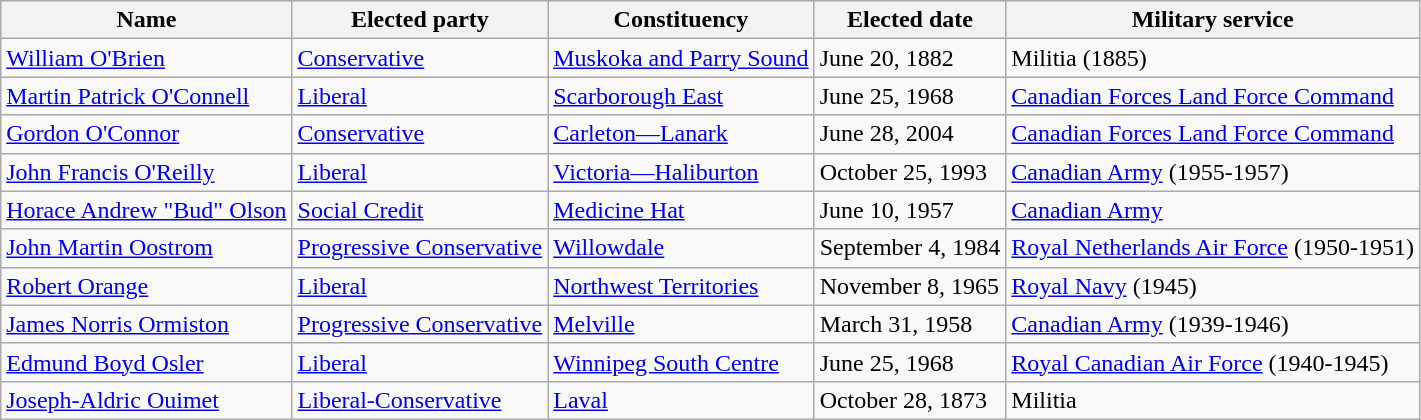<table class="wikitable sortable">
<tr>
<th>Name</th>
<th>Elected party</th>
<th>Constituency</th>
<th>Elected date</th>
<th>Military service</th>
</tr>
<tr>
<td><a href='#'>William O'Brien</a></td>
<td><a href='#'>Conservative</a></td>
<td><a href='#'>Muskoka and Parry Sound</a></td>
<td>June 20, 1882</td>
<td>Militia (1885)</td>
</tr>
<tr>
<td><a href='#'>Martin Patrick O'Connell</a></td>
<td><a href='#'>Liberal</a></td>
<td><a href='#'>Scarborough East</a></td>
<td>June 25, 1968</td>
<td><a href='#'>Canadian Forces Land Force Command</a></td>
</tr>
<tr>
<td><a href='#'>Gordon O'Connor</a></td>
<td><a href='#'>Conservative</a></td>
<td><a href='#'>Carleton—Lanark</a></td>
<td>June 28, 2004</td>
<td><a href='#'>Canadian Forces Land Force Command</a></td>
</tr>
<tr>
<td><a href='#'>John Francis O'Reilly</a></td>
<td><a href='#'>Liberal</a></td>
<td><a href='#'>Victoria—Haliburton</a></td>
<td>October 25, 1993</td>
<td><a href='#'>Canadian Army</a> (1955-1957)</td>
</tr>
<tr>
<td><a href='#'>Horace Andrew "Bud" Olson</a></td>
<td><a href='#'>Social Credit</a></td>
<td><a href='#'>Medicine Hat</a></td>
<td>June 10, 1957</td>
<td><a href='#'>Canadian Army</a></td>
</tr>
<tr>
<td><a href='#'>John Martin Oostrom</a></td>
<td><a href='#'>Progressive Conservative</a></td>
<td><a href='#'>Willowdale</a></td>
<td>September 4, 1984</td>
<td><a href='#'>Royal Netherlands Air Force</a> (1950-1951)</td>
</tr>
<tr>
<td><a href='#'>Robert Orange</a></td>
<td><a href='#'>Liberal</a></td>
<td><a href='#'>Northwest Territories</a></td>
<td>November 8, 1965</td>
<td><a href='#'>Royal Navy</a> (1945)</td>
</tr>
<tr>
<td><a href='#'>James Norris Ormiston</a></td>
<td><a href='#'>Progressive Conservative</a></td>
<td><a href='#'>Melville</a></td>
<td>March 31, 1958</td>
<td><a href='#'>Canadian Army</a> (1939-1946)</td>
</tr>
<tr>
<td><a href='#'>Edmund Boyd Osler</a></td>
<td><a href='#'>Liberal</a></td>
<td><a href='#'>Winnipeg South Centre</a></td>
<td>June 25, 1968</td>
<td><a href='#'>Royal Canadian Air Force</a> (1940-1945)</td>
</tr>
<tr>
<td><a href='#'>Joseph-Aldric Ouimet</a></td>
<td><a href='#'>Liberal-Conservative</a></td>
<td><a href='#'>Laval</a></td>
<td>October 28, 1873</td>
<td>Militia</td>
</tr>
</table>
